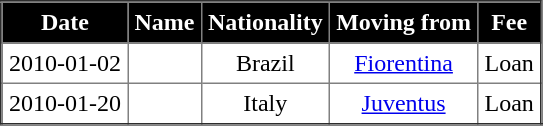<table border="2" cellpadding="4" style="border-collapse:collapse; text-align:center;">
<tr style="background:#000000; color:white;">
<th>Date</th>
<th>Name</th>
<th>Nationality</th>
<th>Moving from</th>
<th>Fee</th>
</tr>
<tr>
<td>2010-01-02</td>
<td></td>
<td>Brazil</td>
<td><a href='#'>Fiorentina</a></td>
<td>Loan</td>
</tr>
<tr>
<td>2010-01-20</td>
<td></td>
<td>Italy</td>
<td><a href='#'>Juventus</a></td>
<td>Loan</td>
</tr>
</table>
